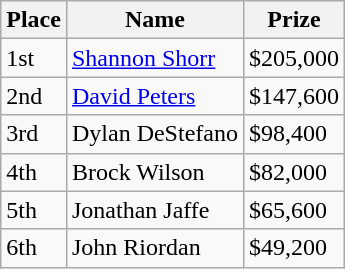<table class="wikitable">
<tr>
<th>Place</th>
<th>Name</th>
<th>Prize</th>
</tr>
<tr>
<td>1st</td>
<td> <a href='#'>Shannon Shorr</a></td>
<td>$205,000</td>
</tr>
<tr>
<td>2nd</td>
<td> <a href='#'>David Peters</a></td>
<td>$147,600</td>
</tr>
<tr>
<td>3rd</td>
<td> Dylan DeStefano</td>
<td>$98,400</td>
</tr>
<tr>
<td>4th</td>
<td> Brock Wilson</td>
<td>$82,000</td>
</tr>
<tr>
<td>5th</td>
<td> Jonathan Jaffe</td>
<td>$65,600</td>
</tr>
<tr>
<td>6th</td>
<td> John Riordan</td>
<td>$49,200</td>
</tr>
</table>
